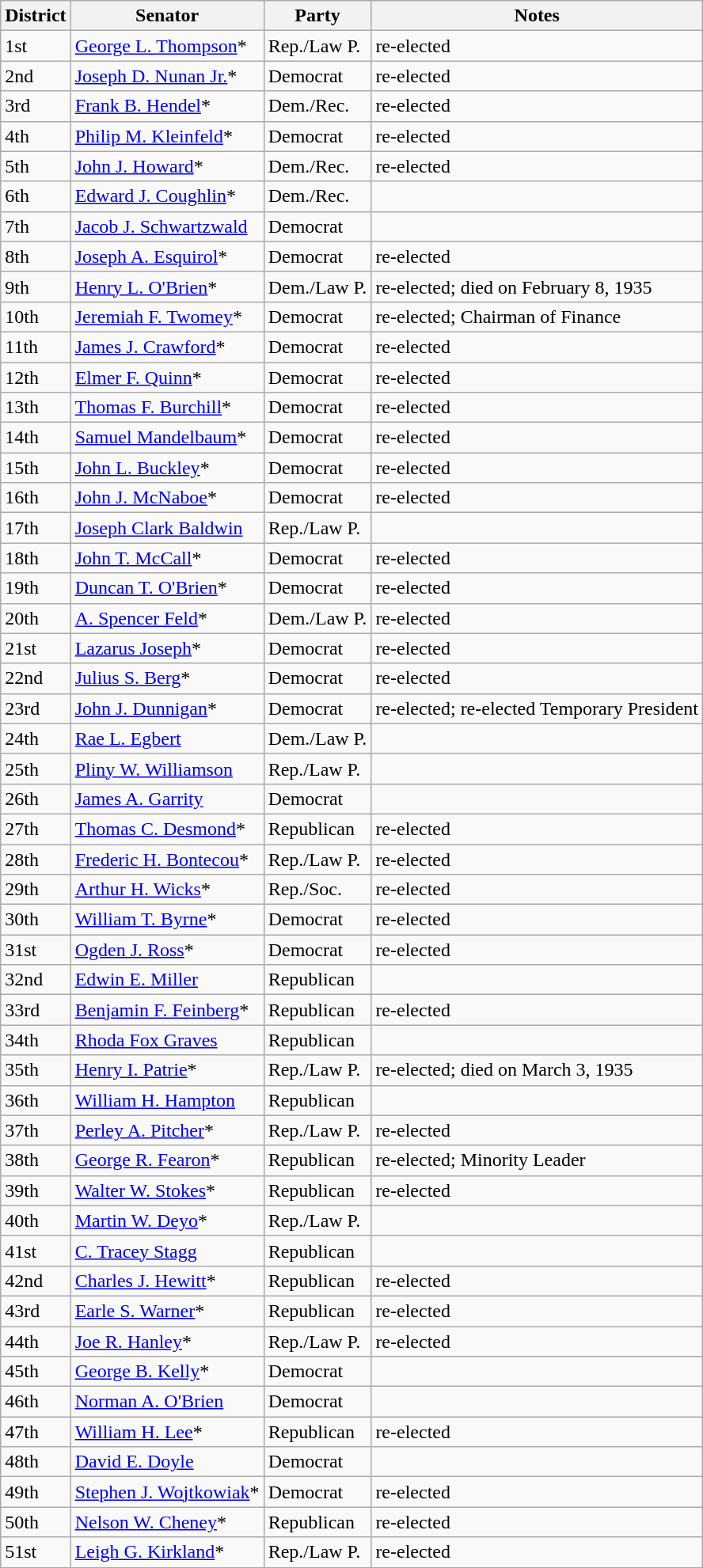<table class=wikitable>
<tr>
<th>District</th>
<th>Senator</th>
<th>Party</th>
<th>Notes</th>
</tr>
<tr>
<td>1st</td>
<td><a href='#'>George L. Thompson</a>*</td>
<td>Rep./Law P.</td>
<td>re-elected</td>
</tr>
<tr>
<td>2nd</td>
<td><a href='#'>Joseph D. Nunan Jr.</a>*</td>
<td>Democrat</td>
<td>re-elected</td>
</tr>
<tr>
<td>3rd</td>
<td><a href='#'>Frank B. Hendel</a>*</td>
<td>Dem./Rec.</td>
<td>re-elected</td>
</tr>
<tr>
<td>4th</td>
<td><a href='#'>Philip M. Kleinfeld</a>*</td>
<td>Democrat</td>
<td>re-elected</td>
</tr>
<tr>
<td>5th</td>
<td><a href='#'>John J. Howard</a>*</td>
<td>Dem./Rec.</td>
<td>re-elected</td>
</tr>
<tr>
<td>6th</td>
<td><a href='#'>Edward J. Coughlin</a>*</td>
<td>Dem./Rec.</td>
<td></td>
</tr>
<tr>
<td>7th</td>
<td><a href='#'>Jacob J. Schwartzwald</a></td>
<td>Democrat</td>
<td></td>
</tr>
<tr>
<td>8th</td>
<td><a href='#'>Joseph A. Esquirol</a>*</td>
<td>Democrat</td>
<td>re-elected</td>
</tr>
<tr>
<td>9th</td>
<td><a href='#'>Henry L. O'Brien</a>*</td>
<td>Dem./Law P.</td>
<td>re-elected; died on February 8, 1935</td>
</tr>
<tr>
<td>10th</td>
<td><a href='#'>Jeremiah F. Twomey</a>*</td>
<td>Democrat</td>
<td>re-elected; Chairman of Finance</td>
</tr>
<tr>
<td>11th</td>
<td><a href='#'>James J. Crawford</a>*</td>
<td>Democrat</td>
<td>re-elected</td>
</tr>
<tr>
<td>12th</td>
<td><a href='#'>Elmer F. Quinn</a>*</td>
<td>Democrat</td>
<td>re-elected</td>
</tr>
<tr>
<td>13th</td>
<td><a href='#'>Thomas F. Burchill</a>*</td>
<td>Democrat</td>
<td>re-elected</td>
</tr>
<tr>
<td>14th</td>
<td><a href='#'>Samuel Mandelbaum</a>*</td>
<td>Democrat</td>
<td>re-elected</td>
</tr>
<tr>
<td>15th</td>
<td><a href='#'>John L. Buckley</a>*</td>
<td>Democrat</td>
<td>re-elected</td>
</tr>
<tr>
<td>16th</td>
<td><a href='#'>John J. McNaboe</a>*</td>
<td>Democrat</td>
<td>re-elected</td>
</tr>
<tr>
<td>17th</td>
<td><a href='#'>Joseph Clark Baldwin</a></td>
<td>Rep./Law P.</td>
<td></td>
</tr>
<tr>
<td>18th</td>
<td><a href='#'>John T. McCall</a>*</td>
<td>Democrat</td>
<td>re-elected</td>
</tr>
<tr>
<td>19th</td>
<td><a href='#'>Duncan T. O'Brien</a>*</td>
<td>Democrat</td>
<td>re-elected</td>
</tr>
<tr>
<td>20th</td>
<td><a href='#'>A. Spencer Feld</a>*</td>
<td>Dem./Law P.</td>
<td>re-elected</td>
</tr>
<tr>
<td>21st</td>
<td><a href='#'>Lazarus Joseph</a>*</td>
<td>Democrat</td>
<td>re-elected</td>
</tr>
<tr>
<td>22nd</td>
<td><a href='#'>Julius S. Berg</a>*</td>
<td>Democrat</td>
<td>re-elected</td>
</tr>
<tr>
<td>23rd</td>
<td><a href='#'>John J. Dunnigan</a>*</td>
<td>Democrat</td>
<td>re-elected; re-elected Temporary President</td>
</tr>
<tr>
<td>24th</td>
<td><a href='#'>Rae L. Egbert</a></td>
<td>Dem./Law P.</td>
<td></td>
</tr>
<tr>
<td>25th</td>
<td><a href='#'>Pliny W. Williamson</a></td>
<td>Rep./Law P.</td>
<td></td>
</tr>
<tr>
<td>26th</td>
<td><a href='#'>James A. Garrity</a></td>
<td>Democrat</td>
<td></td>
</tr>
<tr>
<td>27th</td>
<td><a href='#'>Thomas C. Desmond</a>*</td>
<td>Republican</td>
<td>re-elected</td>
</tr>
<tr>
<td>28th</td>
<td><a href='#'>Frederic H. Bontecou</a>*</td>
<td>Rep./Law P.</td>
<td>re-elected</td>
</tr>
<tr>
<td>29th</td>
<td><a href='#'>Arthur H. Wicks</a>*</td>
<td>Rep./Soc.</td>
<td>re-elected</td>
</tr>
<tr>
<td>30th</td>
<td><a href='#'>William T. Byrne</a>*</td>
<td>Democrat</td>
<td>re-elected</td>
</tr>
<tr>
<td>31st</td>
<td><a href='#'>Ogden J. Ross</a>*</td>
<td>Democrat</td>
<td>re-elected</td>
</tr>
<tr>
<td>32nd</td>
<td><a href='#'>Edwin E. Miller</a></td>
<td>Republican</td>
<td></td>
</tr>
<tr>
<td>33rd</td>
<td><a href='#'>Benjamin F. Feinberg</a>*</td>
<td>Republican</td>
<td>re-elected</td>
</tr>
<tr>
<td>34th</td>
<td><a href='#'>Rhoda Fox Graves</a></td>
<td>Republican</td>
<td></td>
</tr>
<tr>
<td>35th</td>
<td><a href='#'>Henry I. Patrie</a>*</td>
<td>Rep./Law P.</td>
<td>re-elected; died on March 3, 1935</td>
</tr>
<tr>
<td>36th</td>
<td><a href='#'>William H. Hampton</a></td>
<td>Republican</td>
<td></td>
</tr>
<tr>
<td>37th</td>
<td><a href='#'>Perley A. Pitcher</a>*</td>
<td>Rep./Law P.</td>
<td>re-elected</td>
</tr>
<tr>
<td>38th</td>
<td><a href='#'>George R. Fearon</a>*</td>
<td>Republican</td>
<td>re-elected; Minority Leader</td>
</tr>
<tr>
<td>39th</td>
<td><a href='#'>Walter W. Stokes</a>*</td>
<td>Republican</td>
<td>re-elected</td>
</tr>
<tr>
<td>40th</td>
<td><a href='#'>Martin W. Deyo</a>*</td>
<td>Rep./Law P.</td>
<td></td>
</tr>
<tr>
<td>41st</td>
<td><a href='#'>C. Tracey Stagg</a></td>
<td>Republican</td>
<td></td>
</tr>
<tr>
<td>42nd</td>
<td><a href='#'>Charles J. Hewitt</a>*</td>
<td>Republican</td>
<td>re-elected</td>
</tr>
<tr>
<td>43rd</td>
<td><a href='#'>Earle S. Warner</a>*</td>
<td>Republican</td>
<td>re-elected</td>
</tr>
<tr>
<td>44th</td>
<td><a href='#'>Joe R. Hanley</a>*</td>
<td>Rep./Law P.</td>
<td>re-elected</td>
</tr>
<tr>
<td>45th</td>
<td><a href='#'>George B. Kelly</a>*</td>
<td>Democrat</td>
<td></td>
</tr>
<tr>
<td>46th</td>
<td><a href='#'>Norman A. O'Brien</a></td>
<td>Democrat</td>
<td></td>
</tr>
<tr>
<td>47th</td>
<td><a href='#'>William H. Lee</a>*</td>
<td>Republican</td>
<td>re-elected</td>
</tr>
<tr>
<td>48th</td>
<td><a href='#'>David E. Doyle</a></td>
<td>Democrat</td>
<td></td>
</tr>
<tr>
<td>49th</td>
<td><a href='#'>Stephen J. Wojtkowiak</a>*</td>
<td>Democrat</td>
<td>re-elected</td>
</tr>
<tr>
<td>50th</td>
<td><a href='#'>Nelson W. Cheney</a>*</td>
<td>Republican</td>
<td>re-elected</td>
</tr>
<tr>
<td>51st</td>
<td><a href='#'>Leigh G. Kirkland</a>*</td>
<td>Rep./Law P.</td>
<td>re-elected</td>
</tr>
<tr>
</tr>
</table>
